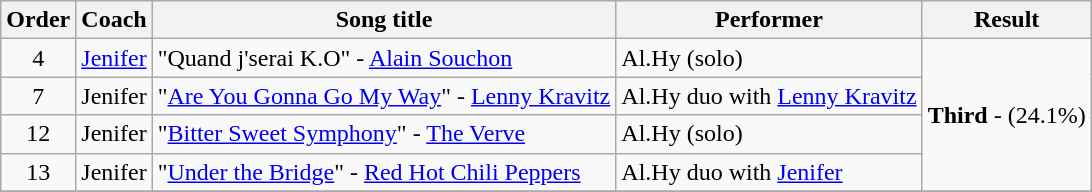<table class="wikitable">
<tr>
<th>Order</th>
<th>Coach</th>
<th>Song title</th>
<th>Performer</th>
<th>Result</th>
</tr>
<tr>
<td align="center">4</td>
<td><a href='#'>Jenifer</a></td>
<td>"Quand j'serai K.O" - <a href='#'>Alain Souchon</a></td>
<td>Al.Hy (solo)</td>
<td rowspan=4><strong>Third</strong> - (24.1%)</td>
</tr>
<tr>
<td align="center">7</td>
<td>Jenifer</td>
<td>"<a href='#'>Are You Gonna Go My Way</a>" - <a href='#'>Lenny Kravitz</a></td>
<td>Al.Hy duo with <a href='#'>Lenny Kravitz</a></td>
</tr>
<tr>
<td align="center">12</td>
<td>Jenifer</td>
<td>"<a href='#'>Bitter Sweet Symphony</a>" - <a href='#'>The Verve</a></td>
<td>Al.Hy (solo)</td>
</tr>
<tr>
<td align="center">13</td>
<td>Jenifer</td>
<td>"<a href='#'>Under the Bridge</a>" - <a href='#'>Red Hot Chili Peppers</a></td>
<td>Al.Hy duo with <a href='#'>Jenifer</a></td>
</tr>
<tr>
</tr>
</table>
